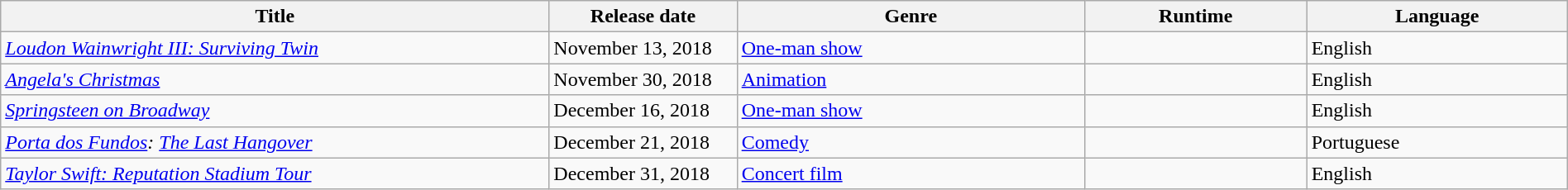<table class="wikitable sortable" style="width:100%">
<tr>
<th style="width:35%;">Title</th>
<th scope="col" style="width:12%;">Release date</th>
<th>Genre</th>
<th>Runtime</th>
<th>Language</th>
</tr>
<tr>
<td><em><a href='#'>Loudon Wainwright III: Surviving Twin</a></em></td>
<td>November 13, 2018</td>
<td><a href='#'>One-man show</a></td>
<td></td>
<td>English</td>
</tr>
<tr>
<td><em><a href='#'>Angela's Christmas</a></em></td>
<td>November 30, 2018</td>
<td><a href='#'>Animation</a></td>
<td></td>
<td>English</td>
</tr>
<tr>
<td><em><a href='#'>Springsteen on Broadway</a></em></td>
<td>December 16, 2018</td>
<td><a href='#'>One-man show</a></td>
<td></td>
<td>English</td>
</tr>
<tr>
<td><em><a href='#'>Porta dos Fundos</a>: <a href='#'>The Last Hangover</a></em></td>
<td>December 21, 2018</td>
<td><a href='#'>Comedy</a></td>
<td></td>
<td>Portuguese</td>
</tr>
<tr>
<td><em><a href='#'>Taylor Swift: Reputation Stadium Tour</a></em></td>
<td>December 31, 2018</td>
<td><a href='#'>Concert film</a></td>
<td></td>
<td>English</td>
</tr>
</table>
